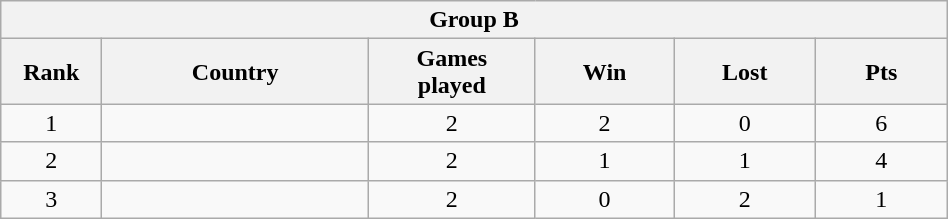<table class="wikitable" style= "text-align: center; Width:50%">
<tr>
<th colspan= 6>Group B</th>
</tr>
<tr>
<th width=2%>Rank</th>
<th width=10%>Country</th>
<th width=5%>Games <br> played</th>
<th width=5%>Win</th>
<th width=5%>Lost</th>
<th width=5%>Pts</th>
</tr>
<tr>
<td>1</td>
<td style= "text-align: left"></td>
<td>2</td>
<td>2</td>
<td>0</td>
<td>6</td>
</tr>
<tr>
<td>2</td>
<td style= "text-align: left"></td>
<td>2</td>
<td>1</td>
<td>1</td>
<td>4</td>
</tr>
<tr>
<td>3</td>
<td style= "text-align: left"></td>
<td>2</td>
<td>0</td>
<td>2</td>
<td>1</td>
</tr>
</table>
